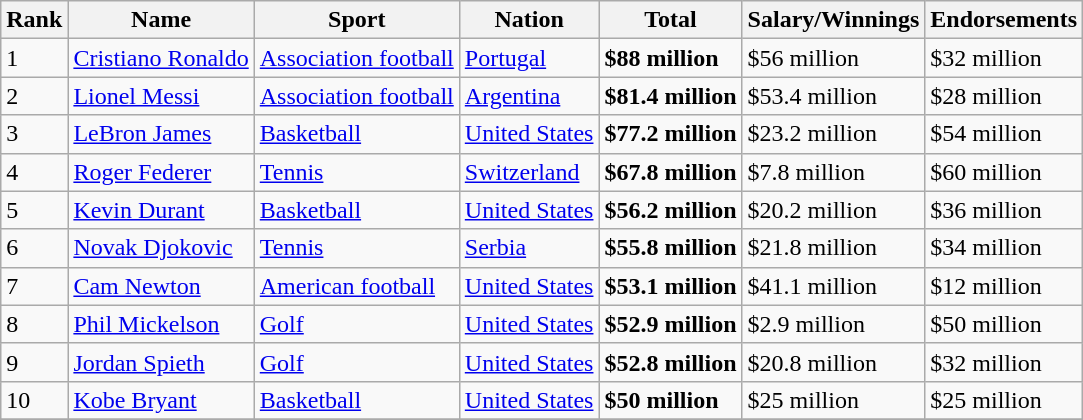<table class="wikitable sortable" border="1">
<tr>
<th scope="col">Rank</th>
<th scope="col">Name</th>
<th scope="col">Sport</th>
<th scope="col">Nation</th>
<th scope="col">Total</th>
<th scope="col">Salary/Winnings</th>
<th scope="col">Endorsements</th>
</tr>
<tr>
<td>1</td>
<td><a href='#'>Cristiano Ronaldo</a></td>
<td><a href='#'>Association football</a></td>
<td> <a href='#'>Portugal</a></td>
<td><strong>$88 million</strong></td>
<td>$56 million</td>
<td>$32 million</td>
</tr>
<tr>
<td>2</td>
<td><a href='#'>Lionel Messi</a></td>
<td><a href='#'>Association football</a></td>
<td> <a href='#'>Argentina</a></td>
<td><strong>$81.4 million</strong></td>
<td>$53.4 million</td>
<td>$28 million</td>
</tr>
<tr>
<td>3</td>
<td><a href='#'>LeBron James</a></td>
<td><a href='#'>Basketball</a></td>
<td> <a href='#'>United States</a></td>
<td><strong>$77.2 million</strong></td>
<td>$23.2 million</td>
<td>$54 million</td>
</tr>
<tr>
<td>4</td>
<td><a href='#'>Roger Federer</a></td>
<td><a href='#'>Tennis</a></td>
<td> <a href='#'>Switzerland</a></td>
<td><strong>$67.8 million</strong></td>
<td>$7.8 million</td>
<td>$60 million</td>
</tr>
<tr>
<td>5</td>
<td><a href='#'>Kevin Durant</a></td>
<td><a href='#'>Basketball</a></td>
<td> <a href='#'>United States</a></td>
<td><strong>$56.2 million</strong></td>
<td>$20.2 million</td>
<td>$36 million</td>
</tr>
<tr>
<td>6</td>
<td><a href='#'>Novak Djokovic</a></td>
<td><a href='#'>Tennis</a></td>
<td> <a href='#'>Serbia</a></td>
<td><strong>$55.8 million</strong></td>
<td>$21.8 million</td>
<td>$34 million</td>
</tr>
<tr>
<td>7</td>
<td><a href='#'>Cam Newton</a></td>
<td><a href='#'>American football</a></td>
<td> <a href='#'>United States</a></td>
<td><strong>$53.1 million</strong></td>
<td>$41.1 million</td>
<td>$12 million</td>
</tr>
<tr>
<td>8</td>
<td><a href='#'>Phil Mickelson</a></td>
<td><a href='#'>Golf</a></td>
<td> <a href='#'>United States</a></td>
<td><strong>$52.9 million</strong></td>
<td>$2.9 million</td>
<td>$50 million</td>
</tr>
<tr>
<td>9</td>
<td><a href='#'>Jordan Spieth</a></td>
<td><a href='#'>Golf</a></td>
<td> <a href='#'>United States</a></td>
<td><strong>$52.8 million</strong></td>
<td>$20.8 million</td>
<td>$32 million</td>
</tr>
<tr>
<td>10</td>
<td><a href='#'>Kobe Bryant</a></td>
<td><a href='#'>Basketball</a></td>
<td> <a href='#'>United States</a></td>
<td><strong>$50 million</strong></td>
<td>$25 million</td>
<td>$25 million</td>
</tr>
<tr>
</tr>
</table>
